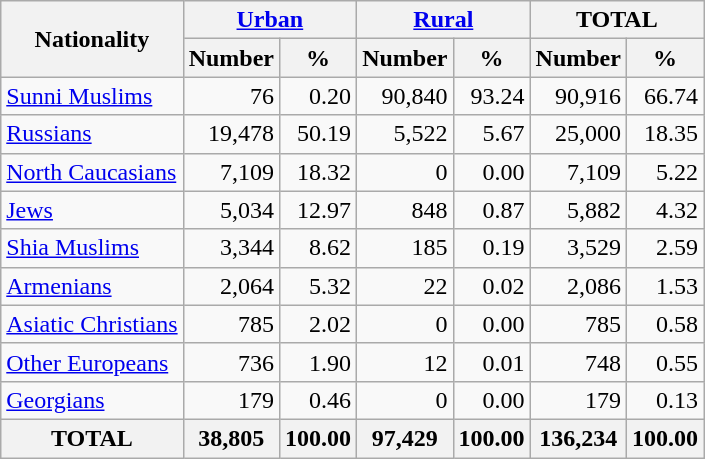<table class="wikitable sortable">
<tr>
<th rowspan="2">Nationality</th>
<th colspan="2"><a href='#'>Urban</a></th>
<th colspan="2"><a href='#'>Rural</a></th>
<th colspan="2">TOTAL</th>
</tr>
<tr>
<th>Number</th>
<th>%</th>
<th>Number</th>
<th>%</th>
<th>Number</th>
<th>%</th>
</tr>
<tr>
<td><a href='#'>Sunni Muslims</a></td>
<td align="right">76</td>
<td align="right">0.20</td>
<td align="right">90,840</td>
<td align="right">93.24</td>
<td align="right">90,916</td>
<td align="right">66.74</td>
</tr>
<tr>
<td><a href='#'>Russians</a></td>
<td align="right">19,478</td>
<td align="right">50.19</td>
<td align="right">5,522</td>
<td align="right">5.67</td>
<td align="right">25,000</td>
<td align="right">18.35</td>
</tr>
<tr>
<td><a href='#'>North Caucasians</a></td>
<td align="right">7,109</td>
<td align="right">18.32</td>
<td align="right">0</td>
<td align="right">0.00</td>
<td align="right">7,109</td>
<td align="right">5.22</td>
</tr>
<tr>
<td><a href='#'>Jews</a></td>
<td align="right">5,034</td>
<td align="right">12.97</td>
<td align="right">848</td>
<td align="right">0.87</td>
<td align="right">5,882</td>
<td align="right">4.32</td>
</tr>
<tr>
<td><a href='#'>Shia Muslims</a></td>
<td align="right">3,344</td>
<td align="right">8.62</td>
<td align="right">185</td>
<td align="right">0.19</td>
<td align="right">3,529</td>
<td align="right">2.59</td>
</tr>
<tr>
<td><a href='#'>Armenians</a></td>
<td align="right">2,064</td>
<td align="right">5.32</td>
<td align="right">22</td>
<td align="right">0.02</td>
<td align="right">2,086</td>
<td align="right">1.53</td>
</tr>
<tr>
<td><a href='#'>Asiatic Christians</a></td>
<td align="right">785</td>
<td align="right">2.02</td>
<td align="right">0</td>
<td align="right">0.00</td>
<td align="right">785</td>
<td align="right">0.58</td>
</tr>
<tr>
<td><a href='#'>Other Europeans</a></td>
<td align="right">736</td>
<td align="right">1.90</td>
<td align="right">12</td>
<td align="right">0.01</td>
<td align="right">748</td>
<td align="right">0.55</td>
</tr>
<tr>
<td><a href='#'>Georgians</a></td>
<td align="right">179</td>
<td align="right">0.46</td>
<td align="right">0</td>
<td align="right">0.00</td>
<td align="right">179</td>
<td align="right">0.13</td>
</tr>
<tr>
<th>TOTAL</th>
<th>38,805</th>
<th>100.00</th>
<th>97,429</th>
<th>100.00</th>
<th>136,234</th>
<th>100.00</th>
</tr>
</table>
